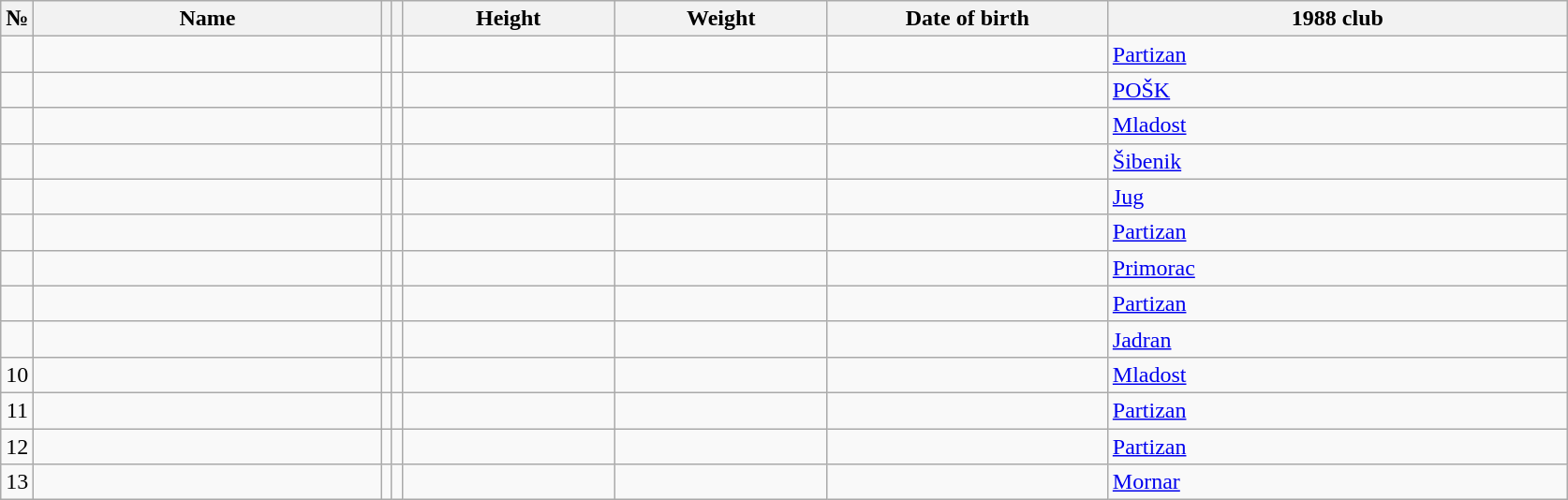<table class="wikitable sortable" style="text-align:center;">
<tr>
<th>№</th>
<th style="width:15em">Name</th>
<th></th>
<th></th>
<th style="width:9em">Height</th>
<th style="width:9em">Weight</th>
<th style="width:12em">Date of birth</th>
<th style="width:20em">1988 club</th>
</tr>
<tr>
<td></td>
<td align=left></td>
<td></td>
<td></td>
<td></td>
<td></td>
<td align=right></td>
<td align=left> <a href='#'>Partizan</a></td>
</tr>
<tr>
<td></td>
<td align=left></td>
<td></td>
<td></td>
<td></td>
<td></td>
<td align=right></td>
<td align=left> <a href='#'>POŠK</a></td>
</tr>
<tr>
<td></td>
<td align=left></td>
<td></td>
<td></td>
<td></td>
<td></td>
<td align=right></td>
<td align=left> <a href='#'>Mladost</a></td>
</tr>
<tr>
<td></td>
<td align=left></td>
<td></td>
<td></td>
<td></td>
<td></td>
<td align=right></td>
<td align=left> <a href='#'>Šibenik</a></td>
</tr>
<tr>
<td></td>
<td align=left></td>
<td></td>
<td></td>
<td></td>
<td></td>
<td align=right></td>
<td align=left> <a href='#'>Jug</a></td>
</tr>
<tr>
<td></td>
<td align=left></td>
<td></td>
<td></td>
<td></td>
<td></td>
<td align=right></td>
<td align=left> <a href='#'>Partizan</a></td>
</tr>
<tr>
<td></td>
<td align=left></td>
<td></td>
<td></td>
<td></td>
<td></td>
<td align=right></td>
<td align=left> <a href='#'>Primorac</a></td>
</tr>
<tr>
<td></td>
<td align=left></td>
<td></td>
<td></td>
<td></td>
<td></td>
<td align=right></td>
<td align=left> <a href='#'>Partizan</a></td>
</tr>
<tr>
<td></td>
<td align=left></td>
<td></td>
<td></td>
<td></td>
<td></td>
<td align=right></td>
<td align=left> <a href='#'>Jadran</a></td>
</tr>
<tr>
<td>10</td>
<td align=left></td>
<td></td>
<td></td>
<td></td>
<td></td>
<td align=right></td>
<td align=left> <a href='#'>Mladost</a></td>
</tr>
<tr>
<td>11</td>
<td align=left></td>
<td></td>
<td></td>
<td></td>
<td></td>
<td align=right></td>
<td align=left> <a href='#'>Partizan</a></td>
</tr>
<tr>
<td>12</td>
<td align=left></td>
<td></td>
<td></td>
<td></td>
<td></td>
<td align=right></td>
<td align=left> <a href='#'>Partizan</a></td>
</tr>
<tr>
<td>13</td>
<td align=left></td>
<td></td>
<td></td>
<td></td>
<td></td>
<td align=right></td>
<td align=left> <a href='#'>Mornar</a></td>
</tr>
</table>
